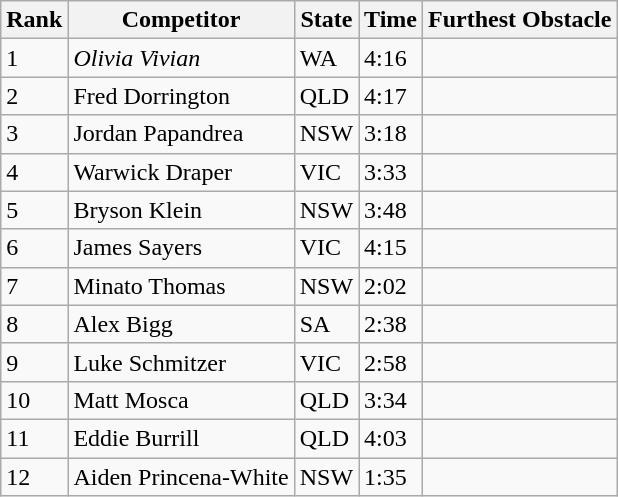<table class="wikitable sortable mw-collapsible">
<tr>
<th>Rank</th>
<th>Competitor</th>
<th>State</th>
<th>Time</th>
<th>Furthest Obstacle</th>
</tr>
<tr>
<td>1</td>
<td><em> Olivia Vivian </em></td>
<td>WA</td>
<td>4:16</td>
<td></td>
</tr>
<tr>
<td>2</td>
<td>Fred Dorrington</td>
<td>QLD</td>
<td>4:17</td>
<td></td>
</tr>
<tr>
<td>3</td>
<td>Jordan Papandrea</td>
<td>NSW</td>
<td>3:18</td>
<td></td>
</tr>
<tr>
<td>4</td>
<td>Warwick Draper</td>
<td>VIC</td>
<td>3:33</td>
<td></td>
</tr>
<tr>
<td>5</td>
<td>Bryson Klein</td>
<td>NSW</td>
<td>3:48</td>
<td></td>
</tr>
<tr>
<td>6</td>
<td>James Sayers</td>
<td>VIC</td>
<td>4:15</td>
<td></td>
</tr>
<tr>
<td>7</td>
<td>Minato Thomas</td>
<td>NSW</td>
<td>2:02</td>
<td></td>
</tr>
<tr>
<td>8</td>
<td>Alex Bigg</td>
<td>SA</td>
<td>2:38</td>
<td></td>
</tr>
<tr>
<td>9</td>
<td>Luke Schmitzer</td>
<td>VIC</td>
<td>2:58</td>
<td></td>
</tr>
<tr>
<td>10</td>
<td>Matt Mosca</td>
<td>QLD</td>
<td>3:34</td>
<td></td>
</tr>
<tr>
<td>11</td>
<td>Eddie Burrill</td>
<td>QLD</td>
<td>4:03</td>
<td></td>
</tr>
<tr>
<td>12</td>
<td>Aiden Princena-White</td>
<td>NSW</td>
<td>1:35</td>
<td></td>
</tr>
</table>
